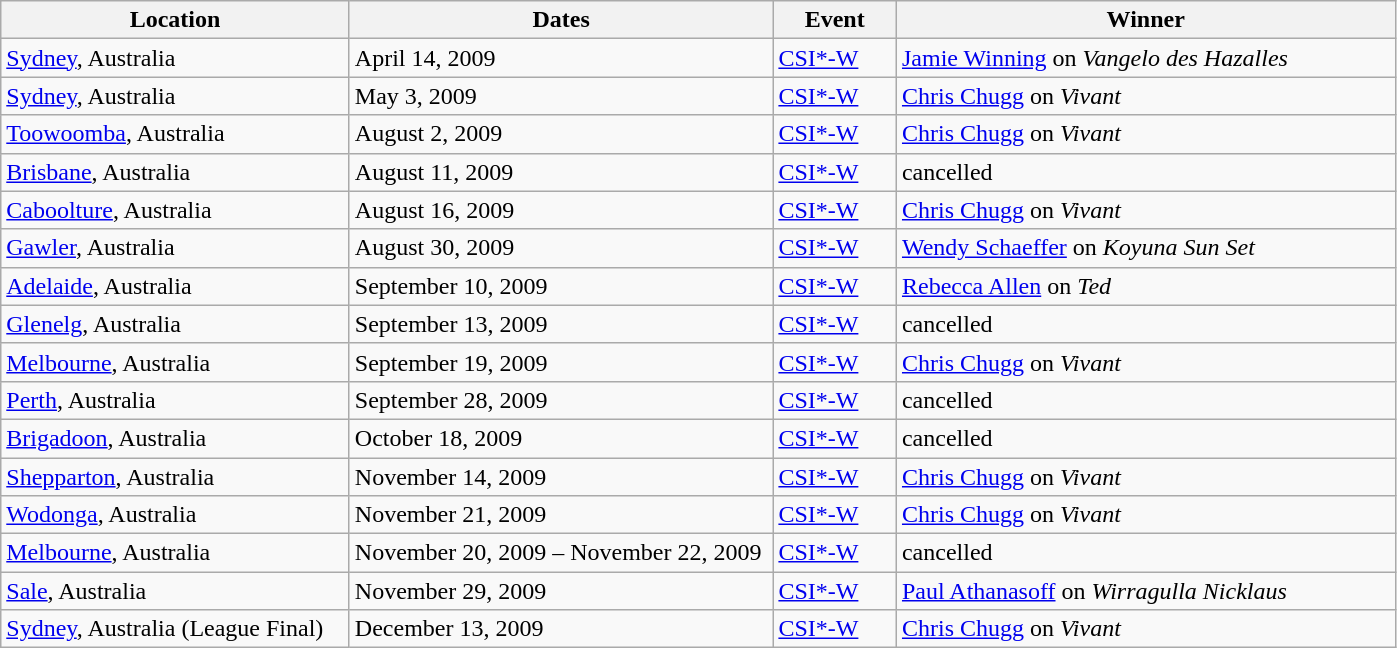<table class="wikitable">
<tr>
<th width=225>Location</th>
<th width=275>Dates</th>
<th width=75>Event</th>
<th width=325>Winner</th>
</tr>
<tr>
<td> <a href='#'>Sydney</a>, Australia</td>
<td>April 14, 2009</td>
<td><a href='#'>CSI*-W</a></td>
<td> <a href='#'>Jamie Winning</a> on <em>Vangelo des Hazalles</em></td>
</tr>
<tr>
<td> <a href='#'>Sydney</a>, Australia</td>
<td>May 3, 2009</td>
<td><a href='#'>CSI*-W</a></td>
<td> <a href='#'>Chris Chugg</a> on <em>Vivant</em></td>
</tr>
<tr>
<td> <a href='#'>Toowoomba</a>, Australia</td>
<td>August 2, 2009</td>
<td><a href='#'>CSI*-W</a></td>
<td> <a href='#'>Chris Chugg</a> on <em>Vivant</em></td>
</tr>
<tr>
<td> <a href='#'>Brisbane</a>, Australia</td>
<td>August 11, 2009</td>
<td><a href='#'>CSI*-W</a></td>
<td>cancelled</td>
</tr>
<tr>
<td> <a href='#'>Caboolture</a>, Australia</td>
<td>August 16, 2009</td>
<td><a href='#'>CSI*-W</a></td>
<td> <a href='#'>Chris Chugg</a> on <em>Vivant</em></td>
</tr>
<tr>
<td> <a href='#'>Gawler</a>, Australia</td>
<td>August 30, 2009</td>
<td><a href='#'>CSI*-W</a></td>
<td> <a href='#'>Wendy Schaeffer</a> on <em>Koyuna Sun Set</em></td>
</tr>
<tr>
<td> <a href='#'>Adelaide</a>, Australia</td>
<td>September 10, 2009</td>
<td><a href='#'>CSI*-W</a></td>
<td> <a href='#'>Rebecca Allen</a> on <em>Ted</em></td>
</tr>
<tr>
<td> <a href='#'>Glenelg</a>, Australia</td>
<td>September 13, 2009</td>
<td><a href='#'>CSI*-W</a></td>
<td>cancelled</td>
</tr>
<tr>
<td> <a href='#'>Melbourne</a>, Australia</td>
<td>September 19, 2009</td>
<td><a href='#'>CSI*-W</a></td>
<td> <a href='#'>Chris Chugg</a> on <em>Vivant</em></td>
</tr>
<tr>
<td> <a href='#'>Perth</a>, Australia</td>
<td>September 28, 2009</td>
<td><a href='#'>CSI*-W</a></td>
<td>cancelled</td>
</tr>
<tr>
<td> <a href='#'>Brigadoon</a>, Australia</td>
<td>October 18, 2009</td>
<td><a href='#'>CSI*-W</a></td>
<td>cancelled</td>
</tr>
<tr>
<td> <a href='#'>Shepparton</a>, Australia</td>
<td>November 14, 2009</td>
<td><a href='#'>CSI*-W</a></td>
<td> <a href='#'>Chris Chugg</a> on <em>Vivant</em></td>
</tr>
<tr>
<td> <a href='#'>Wodonga</a>, Australia</td>
<td>November 21, 2009</td>
<td><a href='#'>CSI*-W</a></td>
<td> <a href='#'>Chris Chugg</a> on <em>Vivant</em></td>
</tr>
<tr>
<td> <a href='#'>Melbourne</a>, Australia</td>
<td>November 20, 2009 – November 22, 2009</td>
<td><a href='#'>CSI*-W</a></td>
<td>cancelled</td>
</tr>
<tr>
<td> <a href='#'>Sale</a>, Australia</td>
<td>November 29, 2009</td>
<td><a href='#'>CSI*-W</a></td>
<td> <a href='#'>Paul Athanasoff</a> on <em>Wirragulla Nicklaus</em></td>
</tr>
<tr>
<td> <a href='#'>Sydney</a>, Australia (League Final)</td>
<td>December 13, 2009</td>
<td><a href='#'>CSI*-W</a></td>
<td> <a href='#'>Chris Chugg</a> on <em>Vivant</em></td>
</tr>
</table>
